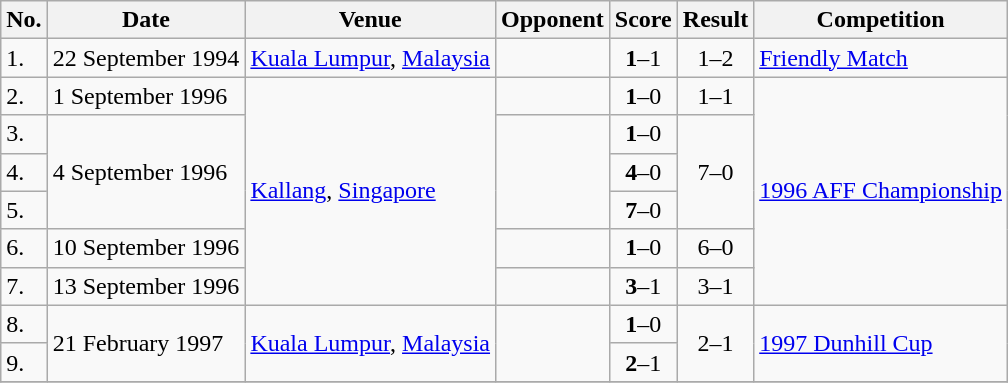<table class="wikitable">
<tr>
<th>No.</th>
<th>Date</th>
<th>Venue</th>
<th>Opponent</th>
<th>Score</th>
<th>Result</th>
<th>Competition</th>
</tr>
<tr>
<td>1.</td>
<td>22 September 1994</td>
<td><a href='#'>Kuala Lumpur</a>, <a href='#'>Malaysia</a></td>
<td></td>
<td align=center><strong>1</strong>–1</td>
<td align=center>1–2</td>
<td><a href='#'>Friendly Match</a></td>
</tr>
<tr>
<td>2.</td>
<td>1 September 1996</td>
<td rowspan=6><a href='#'>Kallang</a>, <a href='#'>Singapore</a></td>
<td></td>
<td align=center><strong>1</strong>–0</td>
<td align=center>1–1</td>
<td rowspan=6><a href='#'>1996 AFF Championship</a></td>
</tr>
<tr>
<td>3.</td>
<td rowspan=3>4 September 1996</td>
<td rowspan=3></td>
<td align=center><strong>1</strong>–0</td>
<td rowspan=3 align=center>7–0</td>
</tr>
<tr>
<td>4.</td>
<td align=center><strong>4</strong>–0</td>
</tr>
<tr>
<td>5.</td>
<td align=center><strong>7</strong>–0</td>
</tr>
<tr>
<td>6.</td>
<td>10 September 1996</td>
<td></td>
<td align=center><strong>1</strong>–0</td>
<td align=center>6–0</td>
</tr>
<tr>
<td>7.</td>
<td>13 September 1996</td>
<td></td>
<td align=center><strong>3</strong>–1</td>
<td align=center>3–1</td>
</tr>
<tr>
<td>8.</td>
<td rowspan=2>21 February 1997</td>
<td rowspan=2><a href='#'>Kuala Lumpur</a>, <a href='#'>Malaysia</a></td>
<td rowspan=2></td>
<td align=center><strong>1</strong>–0</td>
<td rowspan=2 align=center>2–1</td>
<td rowspan=2><a href='#'>1997 Dunhill Cup</a></td>
</tr>
<tr>
<td>9.</td>
<td align=center><strong>2</strong>–1</td>
</tr>
<tr>
</tr>
</table>
